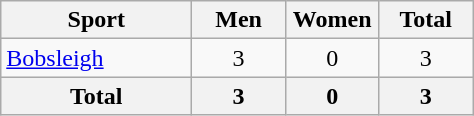<table class="wikitable sortable" style="text-align:center;">
<tr>
<th width=120>Sport</th>
<th width=55>Men</th>
<th width=55>Women</th>
<th width=55>Total</th>
</tr>
<tr>
<td align=left><a href='#'>Bobsleigh</a></td>
<td>3</td>
<td>0</td>
<td>3</td>
</tr>
<tr>
<th>Total</th>
<th>3</th>
<th>0</th>
<th>3</th>
</tr>
</table>
